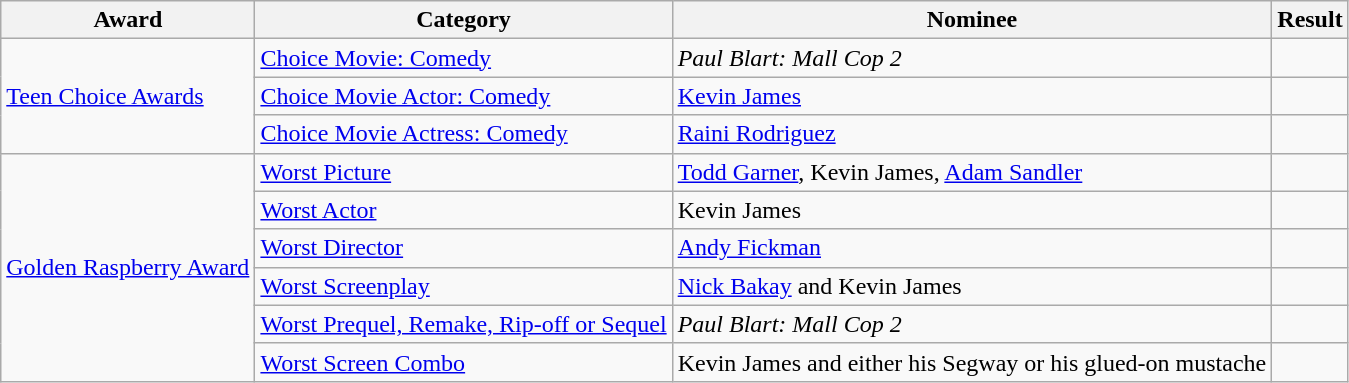<table class="wikitable sortable">
<tr>
<th>Award</th>
<th>Category</th>
<th>Nominee</th>
<th>Result</th>
</tr>
<tr>
<td rowspan="3"><a href='#'>Teen Choice Awards</a></td>
<td><a href='#'>Choice Movie: Comedy</a></td>
<td><em>Paul Blart: Mall Cop 2</em></td>
<td></td>
</tr>
<tr>
<td><a href='#'>Choice Movie Actor: Comedy</a></td>
<td><a href='#'>Kevin James</a></td>
<td></td>
</tr>
<tr>
<td><a href='#'>Choice Movie Actress: Comedy</a></td>
<td><a href='#'>Raini Rodriguez</a></td>
<td></td>
</tr>
<tr>
<td rowspan="6"><a href='#'>Golden Raspberry Award</a></td>
<td><a href='#'>Worst Picture</a></td>
<td><a href='#'>Todd Garner</a>, Kevin James, <a href='#'>Adam Sandler</a></td>
<td></td>
</tr>
<tr>
<td><a href='#'>Worst Actor</a></td>
<td>Kevin James</td>
<td></td>
</tr>
<tr>
<td><a href='#'>Worst Director</a></td>
<td><a href='#'>Andy Fickman</a></td>
<td></td>
</tr>
<tr>
<td><a href='#'>Worst Screenplay</a></td>
<td><a href='#'>Nick Bakay</a> and Kevin James</td>
<td></td>
</tr>
<tr>
<td><a href='#'>Worst Prequel, Remake, Rip-off or Sequel</a></td>
<td><em>Paul Blart: Mall Cop 2</em></td>
<td></td>
</tr>
<tr>
<td><a href='#'>Worst Screen Combo</a></td>
<td>Kevin James and either his Segway or his glued-on mustache</td>
<td></td>
</tr>
</table>
